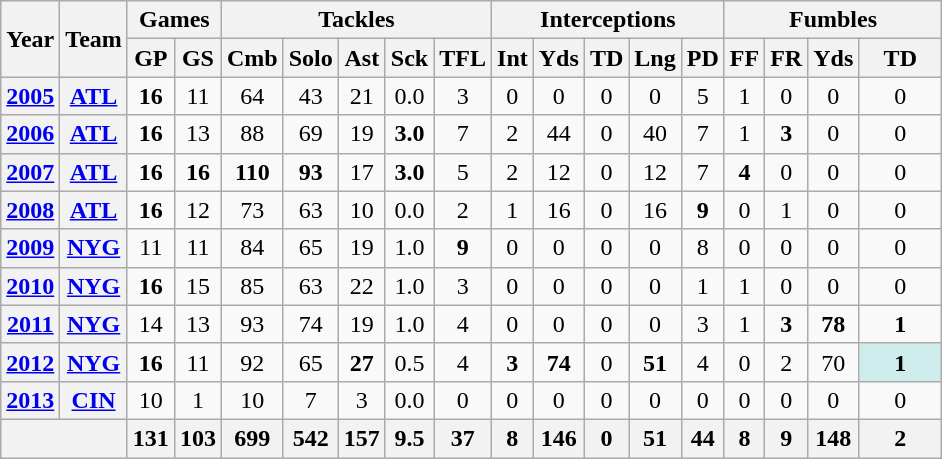<table class="wikitable" style="text-align:center">
<tr>
<th rowspan="2">Year</th>
<th rowspan="2">Team</th>
<th colspan="2">Games</th>
<th colspan="5">Tackles</th>
<th colspan="5">Interceptions</th>
<th colspan="4">Fumbles</th>
</tr>
<tr>
<th>GP</th>
<th>GS</th>
<th>Cmb</th>
<th>Solo</th>
<th>Ast</th>
<th>Sck</th>
<th>TFL</th>
<th>Int</th>
<th>Yds</th>
<th>TD</th>
<th>Lng</th>
<th>PD</th>
<th>FF</th>
<th>FR</th>
<th>Yds</th>
<th>TD</th>
</tr>
<tr>
<th><a href='#'>2005</a></th>
<th><a href='#'>ATL</a></th>
<td><strong>16</strong></td>
<td>11</td>
<td>64</td>
<td>43</td>
<td>21</td>
<td>0.0</td>
<td>3</td>
<td>0</td>
<td>0</td>
<td>0</td>
<td>0</td>
<td>5</td>
<td>1</td>
<td>0</td>
<td>0</td>
<td>0</td>
</tr>
<tr>
<th><a href='#'>2006</a></th>
<th><a href='#'>ATL</a></th>
<td><strong>16</strong></td>
<td>13</td>
<td>88</td>
<td>69</td>
<td>19</td>
<td><strong>3.0</strong></td>
<td>7</td>
<td>2</td>
<td>44</td>
<td>0</td>
<td>40</td>
<td>7</td>
<td>1</td>
<td><strong>3</strong></td>
<td>0</td>
<td>0</td>
</tr>
<tr>
<th><a href='#'>2007</a></th>
<th><a href='#'>ATL</a></th>
<td><strong>16</strong></td>
<td><strong>16</strong></td>
<td><strong>110</strong></td>
<td><strong>93</strong></td>
<td>17</td>
<td><strong>3.0</strong></td>
<td>5</td>
<td>2</td>
<td>12</td>
<td>0</td>
<td>12</td>
<td>7</td>
<td><strong>4</strong></td>
<td>0</td>
<td>0</td>
<td>0</td>
</tr>
<tr>
<th><a href='#'>2008</a></th>
<th><a href='#'>ATL</a></th>
<td><strong>16</strong></td>
<td>12</td>
<td>73</td>
<td>63</td>
<td>10</td>
<td>0.0</td>
<td>2</td>
<td>1</td>
<td>16</td>
<td>0</td>
<td>16</td>
<td><strong>9</strong></td>
<td>0</td>
<td>1</td>
<td>0</td>
<td>0</td>
</tr>
<tr>
<th><a href='#'>2009</a></th>
<th><a href='#'>NYG</a></th>
<td>11</td>
<td>11</td>
<td>84</td>
<td>65</td>
<td>19</td>
<td>1.0</td>
<td><strong>9</strong></td>
<td>0</td>
<td>0</td>
<td>0</td>
<td>0</td>
<td>8</td>
<td>0</td>
<td>0</td>
<td>0</td>
<td>0</td>
</tr>
<tr>
<th><a href='#'>2010</a></th>
<th><a href='#'>NYG</a></th>
<td><strong>16</strong></td>
<td>15</td>
<td>85</td>
<td>63</td>
<td>22</td>
<td>1.0</td>
<td>3</td>
<td>0</td>
<td>0</td>
<td>0</td>
<td>0</td>
<td>1</td>
<td>1</td>
<td>0</td>
<td>0</td>
<td>0</td>
</tr>
<tr>
<th><a href='#'>2011</a></th>
<th><a href='#'>NYG</a></th>
<td>14</td>
<td>13</td>
<td>93</td>
<td>74</td>
<td>19</td>
<td>1.0</td>
<td>4</td>
<td>0</td>
<td>0</td>
<td>0</td>
<td>0</td>
<td>3</td>
<td>1</td>
<td><strong>3</strong></td>
<td><strong>78</strong></td>
<td><strong>1</strong></td>
</tr>
<tr>
<th><a href='#'>2012</a></th>
<th><a href='#'>NYG</a></th>
<td><strong>16</strong></td>
<td>11</td>
<td>92</td>
<td>65</td>
<td><strong>27</strong></td>
<td>0.5</td>
<td>4</td>
<td><strong>3</strong></td>
<td><strong>74</strong></td>
<td>0</td>
<td><strong>51</strong></td>
<td>4</td>
<td>0</td>
<td>2</td>
<td>70</td>
<td style="background:#cfecec; width:3em;"><strong>1</strong></td>
</tr>
<tr>
<th><a href='#'>2013</a></th>
<th><a href='#'>CIN</a></th>
<td>10</td>
<td>1</td>
<td>10</td>
<td>7</td>
<td>3</td>
<td>0.0</td>
<td>0</td>
<td>0</td>
<td>0</td>
<td>0</td>
<td>0</td>
<td>0</td>
<td>0</td>
<td>0</td>
<td>0</td>
<td>0</td>
</tr>
<tr>
<th colspan="2"></th>
<th>131</th>
<th>103</th>
<th>699</th>
<th>542</th>
<th>157</th>
<th>9.5</th>
<th>37</th>
<th>8</th>
<th>146</th>
<th>0</th>
<th>51</th>
<th>44</th>
<th>8</th>
<th>9</th>
<th>148</th>
<th>2</th>
</tr>
</table>
